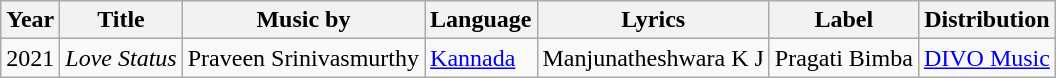<table class="wikitable">
<tr>
<th>Year</th>
<th>Title</th>
<th>Music by</th>
<th>Language</th>
<th>Lyrics</th>
<th>Label</th>
<th>Distribution</th>
</tr>
<tr>
<td>2021</td>
<td><em>Love Status</em></td>
<td>Praveen Srinivasmurthy</td>
<td><a href='#'>Kannada</a></td>
<td>Manjunatheshwara K J</td>
<td>Pragati Bimba</td>
<td><a href='#'>DIVO Music</a></td>
</tr>
</table>
